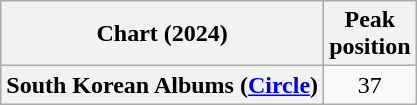<table class="wikitable plainrowheaders" style="text-align:center">
<tr>
<th scope="col">Chart (2024)</th>
<th scope="col">Peak<br>position</th>
</tr>
<tr>
<th scope="row">South Korean Albums (<a href='#'>Circle</a>)</th>
<td>37</td>
</tr>
</table>
